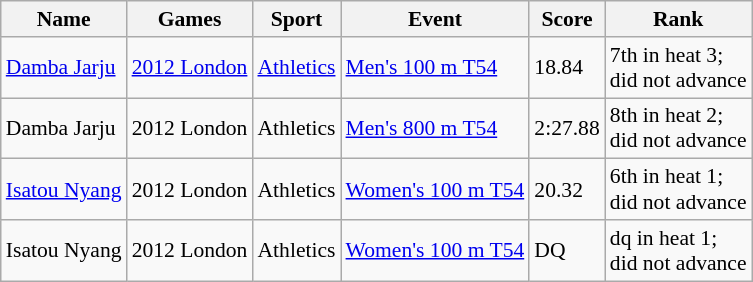<table class="wikitable sortable" style="font-size:90%">
<tr>
<th>Name</th>
<th>Games</th>
<th>Sport</th>
<th>Event</th>
<th>Score</th>
<th>Rank</th>
</tr>
<tr>
<td><a href='#'>Damba Jarju</a></td>
<td><a href='#'>2012 London</a></td>
<td><a href='#'>Athletics</a></td>
<td><a href='#'>Men's 100 m T54</a></td>
<td>18.84</td>
<td>7th in heat 3;<br> did not advance</td>
</tr>
<tr>
<td>Damba Jarju</td>
<td>2012 London</td>
<td>Athletics</td>
<td><a href='#'>Men's 800 m T54</a></td>
<td>2:27.88</td>
<td>8th in heat 2;<br> did not advance</td>
</tr>
<tr>
<td><a href='#'>Isatou Nyang</a></td>
<td>2012 London</td>
<td>Athletics</td>
<td><a href='#'>Women's 100 m T54</a></td>
<td>20.32</td>
<td>6th in heat 1;<br> did not advance</td>
</tr>
<tr>
<td>Isatou Nyang</td>
<td>2012 London</td>
<td>Athletics</td>
<td><a href='#'>Women's 100 m T54</a></td>
<td>DQ</td>
<td>dq in heat 1;<br> did not advance</td>
</tr>
</table>
